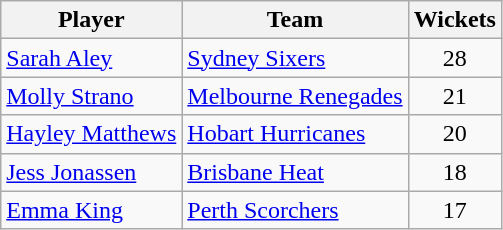<table class="wikitable" style="text-align: center;">
<tr>
<th>Player</th>
<th>Team</th>
<th>Wickets</th>
</tr>
<tr>
<td style="text-align:left"><a href='#'>Sarah Aley</a></td>
<td style="text-align:left"><a href='#'>Sydney Sixers</a></td>
<td>28</td>
</tr>
<tr>
<td style="text-align:left"><a href='#'>Molly Strano</a></td>
<td style="text-align:left"><a href='#'>Melbourne Renegades</a></td>
<td>21</td>
</tr>
<tr>
<td style="text-align:left"><a href='#'>Hayley Matthews</a></td>
<td style="text-align:left"><a href='#'>Hobart Hurricanes</a></td>
<td>20</td>
</tr>
<tr>
<td style="text-align:left"><a href='#'>Jess Jonassen</a></td>
<td style="text-align:left"><a href='#'>Brisbane Heat</a></td>
<td>18</td>
</tr>
<tr>
<td style="text-align:left"><a href='#'>Emma King</a></td>
<td style="text-align:left"><a href='#'>Perth Scorchers</a></td>
<td>17</td>
</tr>
</table>
